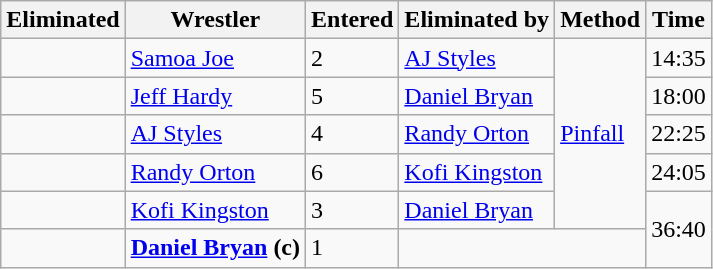<table class="wikitable sortable">
<tr>
<th>Eliminated</th>
<th>Wrestler</th>
<th>Entered</th>
<th>Eliminated by</th>
<th>Method</th>
<th>Time</th>
</tr>
<tr>
<td></td>
<td><a href='#'>Samoa Joe</a></td>
<td>2</td>
<td><a href='#'>AJ Styles</a></td>
<td rowspan=5><a href='#'>Pinfall</a></td>
<td>14:35</td>
</tr>
<tr>
<td></td>
<td><a href='#'>Jeff Hardy</a></td>
<td>5</td>
<td><a href='#'>Daniel Bryan</a></td>
<td>18:00</td>
</tr>
<tr>
<td></td>
<td><a href='#'>AJ Styles</a></td>
<td>4</td>
<td><a href='#'>Randy Orton</a></td>
<td>22:25</td>
</tr>
<tr>
<td></td>
<td><a href='#'>Randy Orton</a></td>
<td>6</td>
<td><a href='#'>Kofi Kingston</a></td>
<td>24:05</td>
</tr>
<tr>
<td></td>
<td><a href='#'>Kofi Kingston</a></td>
<td>3</td>
<td><a href='#'> Daniel Bryan</a></td>
<td rowspan=2>36:40</td>
</tr>
<tr>
<td></td>
<td><strong><a href='#'>Daniel Bryan</a> (c)</strong></td>
<td>1</td>
<td colspan="2"></td>
</tr>
</table>
